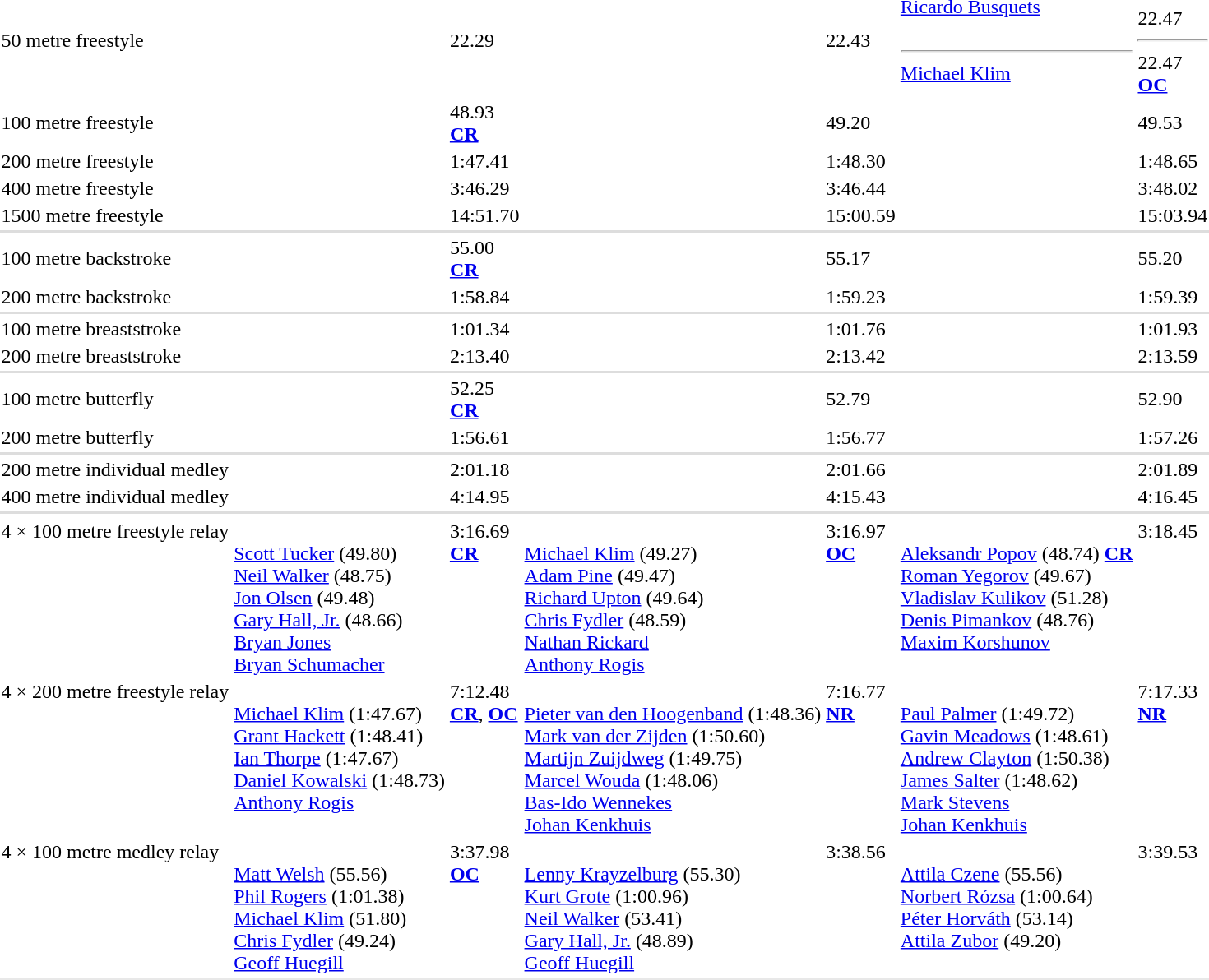<table>
<tr>
<td>50 metre freestyle<br></td>
<td><br></td>
<td>22.29</td>
<td><br></td>
<td>22.43</td>
<td><a href='#'>Ricardo Busquets</a><br><br><hr><a href='#'>Michael Klim</a><br></td>
<td><br>22.47<hr>22.47<br><strong><a href='#'>OC</a></strong></td>
</tr>
<tr>
<td>100 metre freestyle<br></td>
<td><br></td>
<td>48.93<br><strong><a href='#'>CR</a></strong></td>
<td><br></td>
<td>49.20</td>
<td><br></td>
<td>49.53</td>
</tr>
<tr>
<td>200 metre freestyle<br></td>
<td><br></td>
<td>1:47.41</td>
<td><br></td>
<td>1:48.30</td>
<td><br></td>
<td>1:48.65</td>
</tr>
<tr>
<td>400 metre freestyle<br></td>
<td><br></td>
<td>3:46.29</td>
<td><br></td>
<td>3:46.44</td>
<td><br></td>
<td>3:48.02</td>
</tr>
<tr>
<td>1500 metre freestyle<br></td>
<td><br></td>
<td>14:51.70</td>
<td><br></td>
<td>15:00.59</td>
<td><br></td>
<td>15:03.94</td>
</tr>
<tr bgcolor=#DDDDDD>
<td colspan=7></td>
</tr>
<tr>
<td>100 metre backstroke<br></td>
<td><br></td>
<td>55.00<br><strong><a href='#'>CR</a></strong></td>
<td><br></td>
<td>55.17</td>
<td><br></td>
<td>55.20</td>
</tr>
<tr>
<td>200 metre backstroke<br></td>
<td><br></td>
<td>1:58.84</td>
<td><br></td>
<td>1:59.23</td>
<td><br></td>
<td>1:59.39</td>
</tr>
<tr bgcolor=#DDDDDD>
<td colspan=7></td>
</tr>
<tr>
<td>100 metre breaststroke<br></td>
<td><br></td>
<td>1:01.34</td>
<td><br></td>
<td>1:01.76</td>
<td><br></td>
<td>1:01.93</td>
</tr>
<tr>
<td>200 metre breaststroke<br></td>
<td><br></td>
<td>2:13.40</td>
<td><br></td>
<td>2:13.42</td>
<td><br></td>
<td>2:13.59</td>
</tr>
<tr bgcolor=#DDDDDD>
<td colspan=7></td>
</tr>
<tr>
<td>100 metre butterfly<br></td>
<td><br></td>
<td>52.25<br><strong><a href='#'>CR</a></strong></td>
<td><br></td>
<td>52.79</td>
<td><br></td>
<td>52.90</td>
</tr>
<tr>
<td>200 metre butterfly<br></td>
<td><br></td>
<td>1:56.61</td>
<td><br></td>
<td>1:56.77</td>
<td><br></td>
<td>1:57.26</td>
</tr>
<tr bgcolor=#DDDDDD>
<td colspan=7></td>
</tr>
<tr>
<td>200 metre individual medley<br></td>
<td><br></td>
<td>2:01.18</td>
<td><br></td>
<td>2:01.66</td>
<td><br></td>
<td>2:01.89</td>
</tr>
<tr>
<td>400 metre individual medley<br></td>
<td><br></td>
<td>4:14.95</td>
<td><br></td>
<td>4:15.43</td>
<td><br></td>
<td>4:16.45</td>
</tr>
<tr bgcolor=#DDDDDD>
<td colspan=7></td>
</tr>
<tr>
</tr>
<tr valign="top">
<td>4 × 100 metre freestyle relay<br></td>
<td><strong></strong><br><a href='#'>Scott Tucker</a> (49.80)<br><a href='#'>Neil Walker</a> (48.75)<br><a href='#'>Jon Olsen</a> (49.48)<br><a href='#'>Gary Hall, Jr.</a> (48.66)<br><a href='#'>Bryan Jones</a><br><a href='#'>Bryan Schumacher</a></td>
<td>3:16.69<br><strong><a href='#'>CR</a></strong></td>
<td><strong></strong><br><a href='#'>Michael Klim</a> (49.27)<br><a href='#'>Adam Pine</a> (49.47)<br><a href='#'>Richard Upton</a> (49.64)<br><a href='#'>Chris Fydler</a> (48.59)<br><a href='#'>Nathan Rickard</a><br><a href='#'>Anthony Rogis</a></td>
<td>3:16.97<br><strong><a href='#'>OC</a></strong></td>
<td><strong></strong><br><a href='#'>Aleksandr Popov</a> (48.74) <strong><a href='#'>CR</a></strong><br><a href='#'>Roman Yegorov</a> (49.67)<br><a href='#'>Vladislav Kulikov</a> (51.28)<br><a href='#'>Denis Pimankov</a> (48.76)<br><a href='#'>Maxim Korshunov</a></td>
<td>3:18.45</td>
</tr>
<tr valign="top">
<td>4 × 200 metre freestyle relay<br></td>
<td><strong></strong><br><a href='#'>Michael Klim</a> (1:47.67)<br><a href='#'>Grant Hackett</a> (1:48.41)<br><a href='#'>Ian Thorpe</a> (1:47.67)<br><a href='#'>Daniel Kowalski</a> (1:48.73)<br><a href='#'>Anthony Rogis</a></td>
<td>7:12.48<br><strong><a href='#'>CR</a></strong>, <strong><a href='#'>OC</a></strong></td>
<td><strong></strong><br><a href='#'>Pieter van den Hoogenband</a> (1:48.36)<br><a href='#'>Mark van der Zijden</a> (1:50.60)<br><a href='#'>Martijn Zuijdweg</a> (1:49.75)<br><a href='#'>Marcel Wouda</a> (1:48.06)<br><a href='#'>Bas-Ido Wennekes</a><br><a href='#'>Johan Kenkhuis</a></td>
<td>7:16.77<br><strong><a href='#'>NR</a></strong></td>
<td><strong></strong><br><a href='#'>Paul Palmer</a> (1:49.72)<br><a href='#'>Gavin Meadows</a> (1:48.61)<br><a href='#'>Andrew Clayton</a> (1:50.38)<br><a href='#'>James Salter</a> (1:48.62)<br><a href='#'>Mark Stevens</a><br><a href='#'>Johan Kenkhuis</a></td>
<td>7:17.33<br><strong><a href='#'>NR</a></strong></td>
</tr>
<tr valign="top">
<td>4 × 100 metre medley relay<br></td>
<td><strong></strong><br><a href='#'>Matt Welsh</a> (55.56)<br><a href='#'>Phil Rogers</a> (1:01.38)<br><a href='#'>Michael Klim</a> (51.80)<br><a href='#'>Chris Fydler</a> (49.24)<br><a href='#'>Geoff Huegill</a></td>
<td>3:37.98<br><strong><a href='#'>OC</a></strong></td>
<td><strong></strong><br><a href='#'>Lenny Krayzelburg</a> (55.30)<br><a href='#'>Kurt Grote</a> (1:00.96)<br><a href='#'>Neil Walker</a> (53.41)<br><a href='#'>Gary Hall, Jr.</a> (48.89)<br><a href='#'>Geoff Huegill</a></td>
<td>3:38.56</td>
<td><strong></strong><br><a href='#'>Attila Czene</a> (55.56)<br><a href='#'>Norbert Rózsa</a> (1:00.64)<br><a href='#'>Péter Horváth</a> (53.14)<br><a href='#'>Attila Zubor</a> (49.20)</td>
<td>3:39.53</td>
</tr>
<tr bgcolor= e8e8e8>
<td colspan=7></td>
</tr>
</table>
